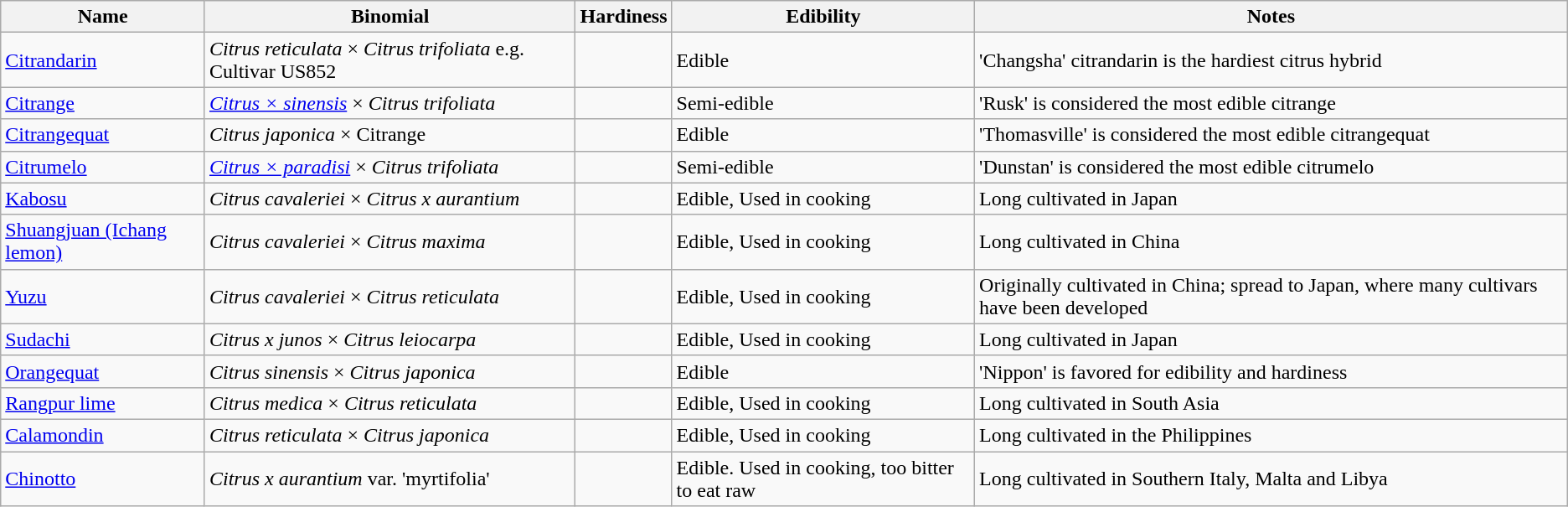<table class="wikitable sortable" border="1">
<tr>
<th>Name</th>
<th>Binomial</th>
<th>Hardiness</th>
<th>Edibility</th>
<th>Notes</th>
</tr>
<tr>
<td><a href='#'>Citrandarin</a></td>
<td><em>Citrus reticulata</em> × <em>Citrus trifoliata</em> e.g. Cultivar US852</td>
<td></td>
<td>Edible</td>
<td>'Changsha' citrandarin is the hardiest citrus hybrid</td>
</tr>
<tr>
<td><a href='#'>Citrange</a></td>
<td><em><a href='#'>Citrus × sinensis</a></em> × <em>Citrus trifoliata</em></td>
<td></td>
<td>Semi-edible</td>
<td>'Rusk' is considered the most edible citrange</td>
</tr>
<tr>
<td><a href='#'>Citrangequat</a></td>
<td><em>Citrus japonica</em> × Citrange</td>
<td></td>
<td>Edible</td>
<td>'Thomasville' is considered the most edible citrangequat</td>
</tr>
<tr>
<td><a href='#'>Citrumelo</a></td>
<td><em><a href='#'>Citrus × paradisi</a></em> × <em>Citrus trifoliata</em></td>
<td></td>
<td>Semi-edible</td>
<td>'Dunstan' is considered the most edible citrumelo</td>
</tr>
<tr>
<td><a href='#'>Kabosu</a></td>
<td><em>Citrus cavaleriei</em> × <em>Citrus x aurantium</em></td>
<td></td>
<td>Edible, Used in cooking</td>
<td>Long cultivated in Japan</td>
</tr>
<tr>
<td><a href='#'>Shuangjuan (Ichang lemon)</a></td>
<td><em>Citrus cavaleriei</em> × <em>Citrus maxima</em></td>
<td></td>
<td>Edible, Used in cooking</td>
<td>Long cultivated in China</td>
</tr>
<tr>
<td><a href='#'>Yuzu</a></td>
<td><em>Citrus cavaleriei</em> × <em>Citrus reticulata</em></td>
<td></td>
<td>Edible, Used in cooking</td>
<td>Originally cultivated in China; spread to Japan, where many cultivars have been developed</td>
</tr>
<tr>
<td><a href='#'>Sudachi</a></td>
<td><em>Citrus x junos</em> × <em>Citrus leiocarpa</em></td>
<td></td>
<td>Edible, Used in cooking</td>
<td>Long cultivated in Japan</td>
</tr>
<tr>
<td><a href='#'>Orangequat</a></td>
<td><em>Citrus sinensis</em> × <em>Citrus japonica</em></td>
<td></td>
<td>Edible</td>
<td>'Nippon' is favored for edibility and hardiness</td>
</tr>
<tr>
<td><a href='#'>Rangpur lime</a></td>
<td><em>Citrus medica</em> × <em>Citrus reticulata</em></td>
<td></td>
<td>Edible, Used in cooking</td>
<td>Long cultivated in South Asia</td>
</tr>
<tr>
<td><a href='#'>Calamondin</a></td>
<td><em>Citrus reticulata</em> × <em>Citrus japonica</em></td>
<td></td>
<td>Edible, Used in cooking</td>
<td>Long cultivated in the Philippines</td>
</tr>
<tr>
<td><a href='#'>Chinotto</a></td>
<td><em>Citrus x aurantium</em> var. 'myrtifolia'</td>
<td></td>
<td>Edible. Used in cooking, too bitter to eat raw</td>
<td>Long cultivated in Southern Italy, Malta and Libya</td>
</tr>
</table>
